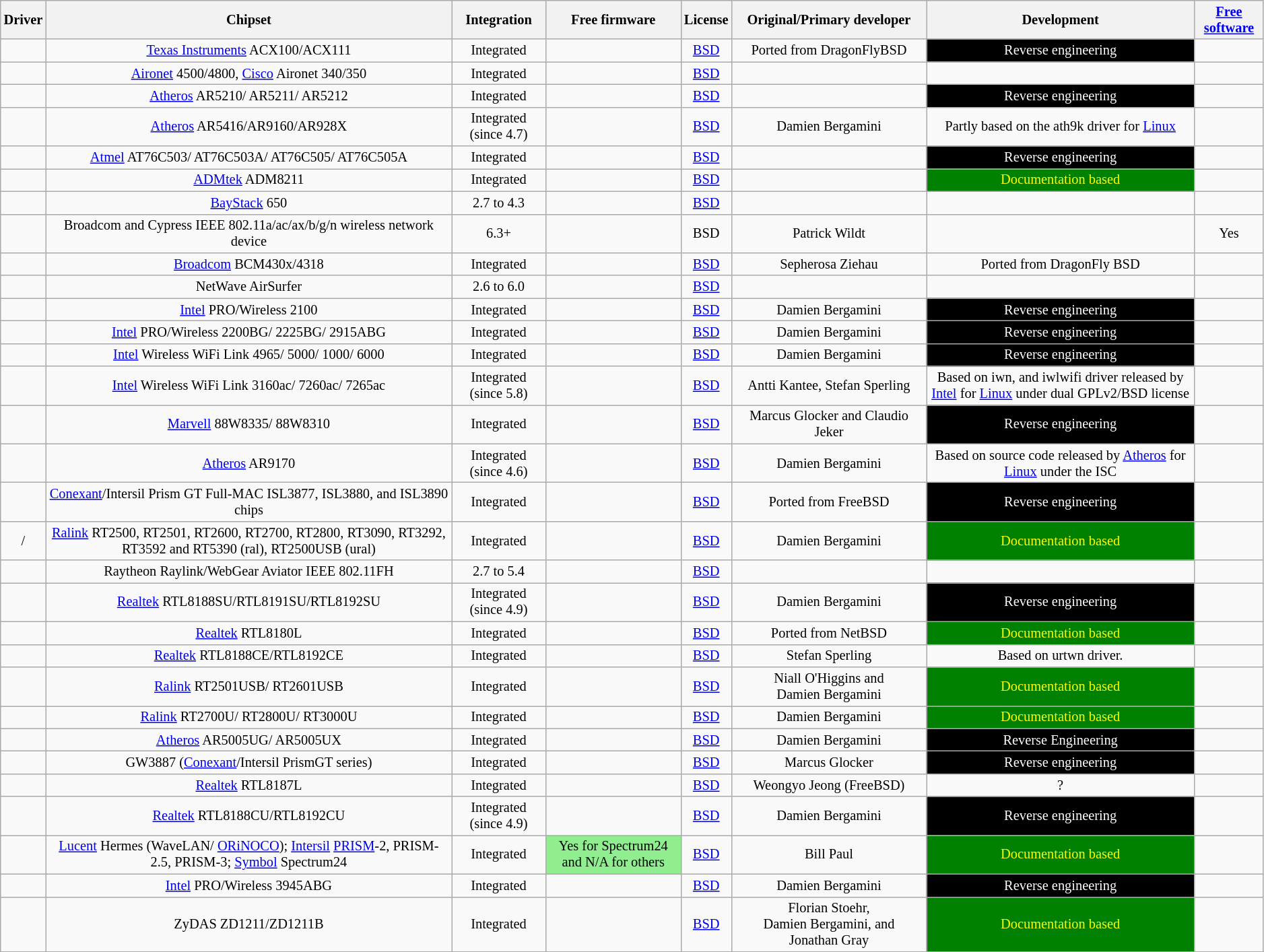<table class="wikitable sortable" style="font-size: 85%; text-align: center; width: 99%;">
<tr>
<th>Driver</th>
<th>Chipset</th>
<th>Integration</th>
<th>Free firmware</th>
<th>License</th>
<th>Original/Primary developer</th>
<th>Development</th>
<th><a href='#'>Free software</a></th>
</tr>
<tr>
<td></td>
<td><a href='#'>Texas Instruments</a> ACX100/ACX111</td>
<td>Integrated</td>
<td></td>
<td><a href='#'>BSD</a></td>
<td>Ported from DragonFlyBSD</td>
<td style="background: black; color: white; ">Reverse engineering</td>
<td></td>
</tr>
<tr>
<td></td>
<td><a href='#'>Aironet</a> 4500/4800, <a href='#'>Cisco</a> Aironet 340/350</td>
<td>Integrated</td>
<td></td>
<td><a href='#'>BSD</a></td>
<td></td>
<td></td>
<td></td>
</tr>
<tr>
<td></td>
<td><a href='#'>Atheros</a> AR5210/ AR5211/ AR5212</td>
<td>Integrated</td>
<td></td>
<td><a href='#'>BSD</a></td>
<td></td>
<td style="background: black; color: white; ">Reverse engineering</td>
<td></td>
</tr>
<tr>
<td></td>
<td><a href='#'>Atheros</a> AR5416/AR9160/AR928X</td>
<td>Integrated (since 4.7)</td>
<td></td>
<td><a href='#'>BSD</a></td>
<td>Damien Bergamini</td>
<td>Partly based on the ath9k driver for <a href='#'>Linux</a></td>
<td></td>
</tr>
<tr>
<td></td>
<td><a href='#'>Atmel</a> AT76C503/ AT76C503A/ AT76C505/ AT76C505A</td>
<td>Integrated</td>
<td></td>
<td><a href='#'>BSD</a></td>
<td></td>
<td style="background: black; color: white; ">Reverse engineering</td>
<td></td>
</tr>
<tr>
<td></td>
<td><a href='#'>ADMtek</a> ADM8211</td>
<td>Integrated</td>
<td></td>
<td><a href='#'>BSD</a></td>
<td></td>
<td style="background: green; color: yellow;">Documentation based</td>
<td></td>
</tr>
<tr>
<td></td>
<td><a href='#'>BayStack</a> 650</td>
<td>2.7 to 4.3</td>
<td></td>
<td><a href='#'>BSD</a></td>
<td></td>
<td></td>
<td></td>
</tr>
<tr>
<td><strong></strong></td>
<td>Broadcom and Cypress IEEE 802.11a/ac/ax/b/g/n wireless network device</td>
<td>6.3+</td>
<td></td>
<td>BSD</td>
<td>Patrick Wildt</td>
<td></td>
<td>Yes</td>
</tr>
<tr>
<td></td>
<td><a href='#'>Broadcom</a> BCM430x/4318</td>
<td>Integrated</td>
<td></td>
<td><a href='#'>BSD</a></td>
<td>Sepherosa Ziehau</td>
<td>Ported from DragonFly BSD</td>
<td></td>
</tr>
<tr>
<td></td>
<td>NetWave AirSurfer</td>
<td>2.6 to 6.0</td>
<td></td>
<td><a href='#'>BSD</a></td>
<td></td>
<td></td>
<td></td>
</tr>
<tr>
<td></td>
<td><a href='#'>Intel</a> PRO/Wireless 2100</td>
<td>Integrated</td>
<td></td>
<td><a href='#'>BSD</a></td>
<td>Damien Bergamini</td>
<td style="background: black; color: white; ">Reverse engineering</td>
<td></td>
</tr>
<tr>
<td></td>
<td><a href='#'>Intel</a> PRO/Wireless 2200BG/ 2225BG/ 2915ABG</td>
<td>Integrated</td>
<td></td>
<td><a href='#'>BSD</a></td>
<td>Damien Bergamini</td>
<td style="background: black; color: white; ">Reverse engineering</td>
<td></td>
</tr>
<tr>
<td></td>
<td><a href='#'>Intel</a> Wireless WiFi Link 4965/ 5000/ 1000/ 6000</td>
<td>Integrated</td>
<td></td>
<td><a href='#'>BSD</a></td>
<td>Damien Bergamini</td>
<td style="background: black; color: white; ">Reverse engineering</td>
<td></td>
</tr>
<tr>
<td></td>
<td><a href='#'>Intel</a> Wireless WiFi Link 3160ac/ 7260ac/ 7265ac</td>
<td>Integrated (since 5.8)</td>
<td></td>
<td><a href='#'>BSD</a></td>
<td>Antti Kantee, Stefan Sperling</td>
<td>Based on iwn, and iwlwifi driver released by <a href='#'>Intel</a> for <a href='#'>Linux</a> under dual GPLv2/BSD license</td>
<td></td>
</tr>
<tr>
<td></td>
<td><a href='#'>Marvell</a> 88W8335/ 88W8310</td>
<td>Integrated</td>
<td></td>
<td><a href='#'>BSD</a></td>
<td>Marcus Glocker and Claudio Jeker</td>
<td style="background: black; color: white; ">Reverse engineering</td>
<td></td>
</tr>
<tr>
<td></td>
<td><a href='#'>Atheros</a> AR9170</td>
<td>Integrated (since 4.6)</td>
<td></td>
<td><a href='#'>BSD</a></td>
<td>Damien Bergamini</td>
<td>Based on source code released by <a href='#'>Atheros</a> for <a href='#'>Linux</a> under the ISC</td>
<td></td>
</tr>
<tr>
<td></td>
<td><a href='#'>Conexant</a>/Intersil Prism GT Full-MAC ISL3877, ISL3880, and ISL3890 chips</td>
<td>Integrated</td>
<td></td>
<td><a href='#'>BSD</a></td>
<td>Ported from FreeBSD</td>
<td style="background: black; color: white; ">Reverse engineering</td>
<td></td>
</tr>
<tr>
<td>/</td>
<td><a href='#'>Ralink</a> RT2500, RT2501, RT2600, RT2700, RT2800, RT3090, RT3292, RT3592 and RT5390 (ral), RT2500USB (ural)</td>
<td>Integrated</td>
<td></td>
<td><a href='#'>BSD</a></td>
<td>Damien Bergamini</td>
<td style="background: green; color: yellow;">Documentation based</td>
<td></td>
</tr>
<tr>
<td></td>
<td>Raytheon Raylink/WebGear Aviator IEEE 802.11FH</td>
<td>2.7 to 5.4</td>
<td></td>
<td><a href='#'>BSD</a></td>
<td></td>
<td></td>
<td></td>
</tr>
<tr>
<td></td>
<td><a href='#'>Realtek</a> RTL8188SU/RTL8191SU/RTL8192SU</td>
<td>Integrated (since 4.9)</td>
<td></td>
<td><a href='#'>BSD</a></td>
<td>Damien Bergamini</td>
<td style="background: black; color: white; ">Reverse engineering</td>
<td></td>
</tr>
<tr>
<td></td>
<td><a href='#'>Realtek</a> RTL8180L</td>
<td>Integrated</td>
<td></td>
<td><a href='#'>BSD</a></td>
<td>Ported from NetBSD</td>
<td style="background: green; color: yellow;">Documentation based</td>
<td></td>
</tr>
<tr>
<td></td>
<td><a href='#'>Realtek</a> RTL8188CE/RTL8192CE</td>
<td>Integrated</td>
<td></td>
<td><a href='#'>BSD</a></td>
<td>Stefan Sperling</td>
<td>Based on urtwn driver.</td>
<td></td>
</tr>
<tr>
<td></td>
<td><a href='#'>Ralink</a> RT2501USB/ RT2601USB</td>
<td>Integrated</td>
<td></td>
<td><a href='#'>BSD</a></td>
<td>Niall O'Higgins and Damien Bergamini</td>
<td style="background: green; color: yellow;">Documentation based</td>
<td></td>
</tr>
<tr>
<td></td>
<td><a href='#'>Ralink</a> RT2700U/ RT2800U/ RT3000U</td>
<td>Integrated</td>
<td></td>
<td><a href='#'>BSD</a></td>
<td>Damien Bergamini</td>
<td style="background: green; color: yellow;">Documentation based</td>
<td></td>
</tr>
<tr>
<td></td>
<td><a href='#'>Atheros</a> AR5005UG/ AR5005UX</td>
<td>Integrated</td>
<td></td>
<td><a href='#'>BSD</a></td>
<td>Damien Bergamini</td>
<td style="background: black; color: white;">Reverse Engineering</td>
<td></td>
</tr>
<tr>
<td></td>
<td>GW3887 (<a href='#'>Conexant</a>/Intersil PrismGT series)</td>
<td>Integrated</td>
<td></td>
<td><a href='#'>BSD</a></td>
<td>Marcus Glocker</td>
<td style="background: black; color: white; ">Reverse engineering</td>
<td></td>
</tr>
<tr>
<td></td>
<td><a href='#'>Realtek</a> RTL8187L</td>
<td>Integrated</td>
<td></td>
<td><a href='#'>BSD</a></td>
<td>Weongyo Jeong (FreeBSD)</td>
<td>?</td>
<td></td>
</tr>
<tr>
<td></td>
<td><a href='#'>Realtek</a> RTL8188CU/RTL8192CU</td>
<td>Integrated (since 4.9)</td>
<td></td>
<td><a href='#'>BSD</a></td>
<td>Damien Bergamini</td>
<td style="background: black; color: white; ">Reverse engineering</td>
<td></td>
</tr>
<tr>
<td></td>
<td><a href='#'>Lucent</a> Hermes (WaveLAN/ <a href='#'>ORiNOCO</a>); <a href='#'>Intersil</a> <a href='#'>PRISM</a>-2, PRISM-2.5, PRISM-3; <a href='#'>Symbol</a> Spectrum24</td>
<td>Integrated</td>
<td style="background: lightgreen;">Yes for Spectrum24 and N/A for others</td>
<td><a href='#'>BSD</a></td>
<td>Bill Paul</td>
<td style="background: green; color: yellow;">Documentation based</td>
<td></td>
</tr>
<tr>
<td></td>
<td><a href='#'>Intel</a> PRO/Wireless 3945ABG</td>
<td>Integrated</td>
<td></td>
<td><a href='#'>BSD</a></td>
<td>Damien Bergamini</td>
<td style="background: black; color: white; ">Reverse engineering</td>
<td></td>
</tr>
<tr>
<td></td>
<td>ZyDAS ZD1211/ZD1211B</td>
<td>Integrated</td>
<td></td>
<td><a href='#'>BSD</a></td>
<td>Florian Stoehr, Damien Bergamini, and Jonathan Gray</td>
<td style="background: green; color: yellow;">Documentation based</td>
<td></td>
</tr>
</table>
